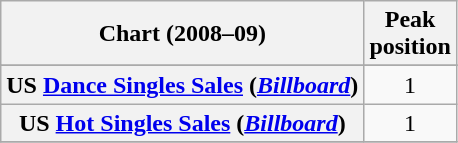<table class="wikitable sortable plainrowheaders" style="text-align:center">
<tr>
<th scope="col">Chart (2008–09)</th>
<th scope="col">Peak<br> position</th>
</tr>
<tr>
</tr>
<tr>
<th scope="row">US <a href='#'>Dance Singles Sales</a> (<em><a href='#'>Billboard</a></em>)</th>
<td>1</td>
</tr>
<tr>
<th scope="row">US <a href='#'>Hot Singles Sales</a> (<em><a href='#'>Billboard</a></em>)</th>
<td>1</td>
</tr>
<tr>
</tr>
</table>
